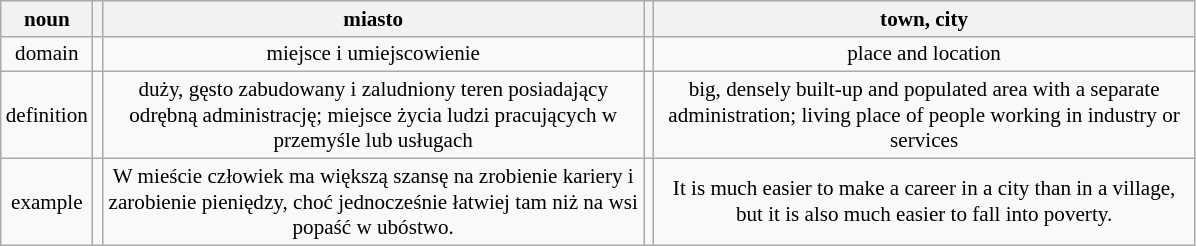<table class="wikitable" style="font-size:88%; text-align:center">
<tr>
<th>noun</th>
<th></th>
<th style="width:354px;">miasto</th>
<th></th>
<th style="width:354px;">town, city</th>
</tr>
<tr>
<td>domain</td>
<td></td>
<td>miejsce i umiejscowienie</td>
<td></td>
<td>place and location</td>
</tr>
<tr>
<td>definition</td>
<td></td>
<td>duży, gęsto zabudowany i zaludniony teren posiadający odrębną administrację; miejsce życia ludzi pracujących w przemyśle lub usługach</td>
<td></td>
<td>big, densely built-up and populated area with a separate administration; living place of people working in industry or services</td>
</tr>
<tr>
<td>example</td>
<td></td>
<td>W mieście człowiek ma większą szansę na zrobienie kariery i zarobienie pieniędzy, choć jednocześnie łatwiej tam niż na wsi popaść w ubóstwo.</td>
<td></td>
<td>It is much easier to make a career in a city than in a village, but it is also much easier to fall into poverty.</td>
</tr>
</table>
